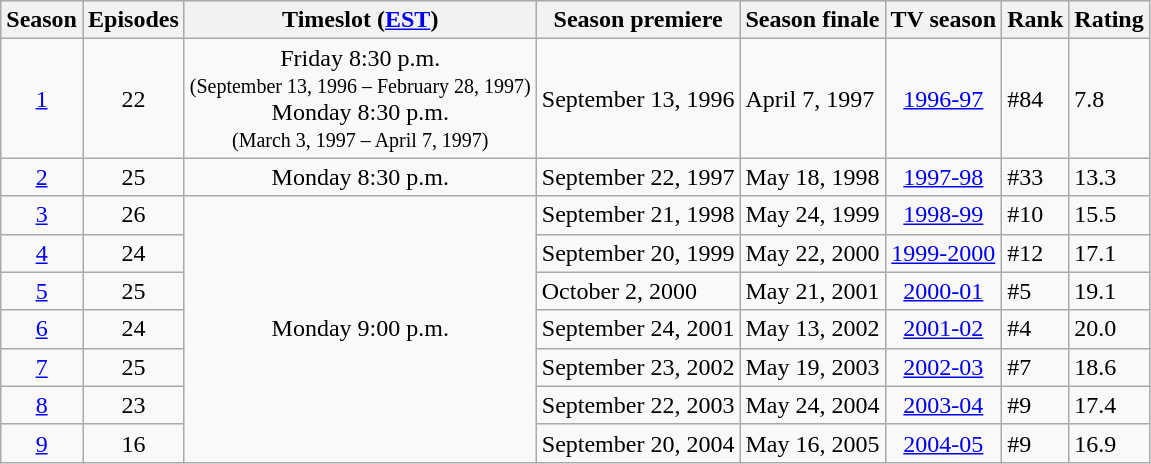<table class="wikitable">
<tr style="background:#e0e0e0;">
<th>Season</th>
<th>Episodes</th>
<th>Timeslot (<a href='#'>EST</a>)</th>
<th>Season premiere</th>
<th>Season finale</th>
<th>TV season</th>
<th>Rank</th>
<th>Rating</th>
</tr>
<tr style="background:#f9f9f9;">
<td align=center><a href='#'>1</a></td>
<td align=center>22</td>
<td align=center>Friday 8:30 p.m.<br><small>(September 13, 1996 – February 28, 1997)</small><br>Monday 8:30 p.m.<br><small>(March 3, 1997 – April 7, 1997)</small></td>
<td>September 13, 1996</td>
<td>April 7, 1997</td>
<td align=center><a href='#'>1996-97</a></td>
<td>#84</td>
<td>7.8</td>
</tr>
<tr style="background:#f9f9f9;">
<td align=center><a href='#'>2</a></td>
<td align=center>25</td>
<td align=center>Monday 8:30 p.m.</td>
<td>September 22, 1997</td>
<td>May 18, 1998</td>
<td align=center><a href='#'>1997-98</a></td>
<td>#33</td>
<td>13.3</td>
</tr>
<tr style="background:#f9f9f9;">
<td align=center><a href='#'>3</a></td>
<td align=center>26</td>
<td rowspan="7" style="text-align:center;">Monday 9:00 p.m.</td>
<td>September 21, 1998</td>
<td>May 24, 1999</td>
<td align=center><a href='#'>1998-99</a></td>
<td>#10</td>
<td>15.5</td>
</tr>
<tr style="background:#f9f9f9;">
<td align=center><a href='#'>4</a></td>
<td align=center>24</td>
<td>September 20, 1999</td>
<td>May 22, 2000</td>
<td align=center><a href='#'>1999-2000</a></td>
<td>#12</td>
<td>17.1</td>
</tr>
<tr style="background:#f9f9f9;">
<td align=center><a href='#'>5</a></td>
<td align=center>25</td>
<td>October 2, 2000</td>
<td>May 21, 2001</td>
<td align=center><a href='#'>2000-01</a></td>
<td>#5</td>
<td>19.1</td>
</tr>
<tr style="background:#f9f9f9;">
<td align=center><a href='#'>6</a></td>
<td align=center>24</td>
<td>September 24, 2001</td>
<td>May 13, 2002</td>
<td align=center><a href='#'>2001-02</a></td>
<td>#4</td>
<td>20.0</td>
</tr>
<tr style="background:#f9f9f9;">
<td align=center><a href='#'>7</a></td>
<td align=center>25</td>
<td>September 23, 2002</td>
<td>May 19, 2003</td>
<td align=center><a href='#'>2002-03</a></td>
<td>#7</td>
<td>18.6</td>
</tr>
<tr style="background:#f9f9f9;">
<td align=center><a href='#'>8</a></td>
<td align=center>23</td>
<td>September 22, 2003</td>
<td>May 24, 2004</td>
<td align=center><a href='#'>2003-04</a></td>
<td>#9</td>
<td>17.4</td>
</tr>
<tr style="background:#f9f9f9;">
<td align=center><a href='#'>9</a></td>
<td align=center>16</td>
<td>September 20, 2004</td>
<td>May 16, 2005</td>
<td align=center><a href='#'>2004-05</a></td>
<td>#9</td>
<td>16.9</td>
</tr>
</table>
